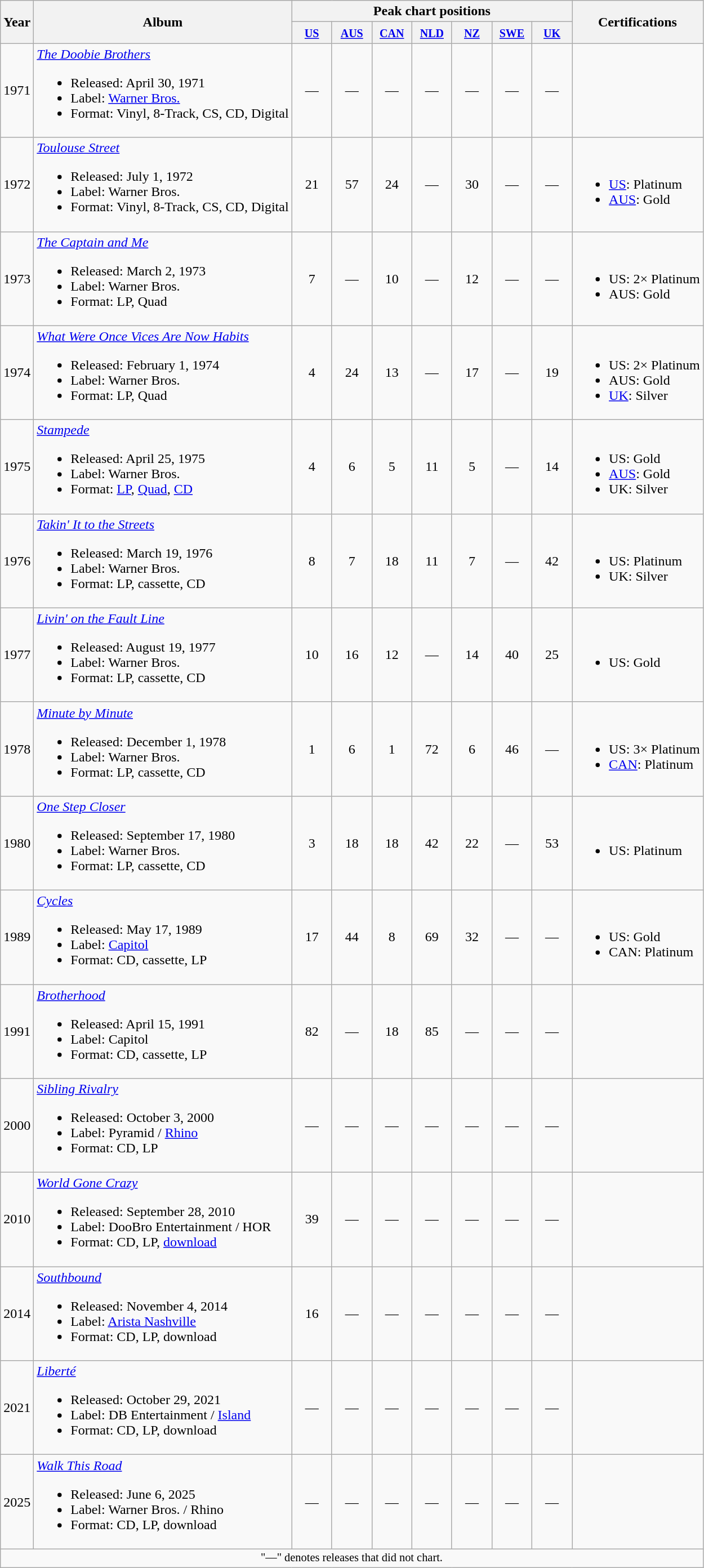<table class="wikitable">
<tr>
<th rowspan="2">Year</th>
<th rowspan="2">Album</th>
<th colspan="7">Peak chart positions</th>
<th rowspan="2">Certifications</th>
</tr>
<tr>
<th width="40"><small><a href='#'>US</a><br></small></th>
<th width="40"><small><a href='#'>AUS</a><br></small></th>
<th width="40"><small><a href='#'>CAN</a><br></small></th>
<th width="40"><small><a href='#'>NLD</a><br></small></th>
<th width="40"><small><a href='#'>NZ</a><br></small></th>
<th width="40"><small><a href='#'>SWE</a><br></small></th>
<th width="40"><small><a href='#'>UK</a><br></small></th>
</tr>
<tr>
<td>1971</td>
<td><em><a href='#'>The Doobie Brothers</a></em><br><ul><li>Released: April 30, 1971</li><li>Label: <a href='#'>Warner Bros.</a></li><li>Format: Vinyl, 8-Track, CS, CD, Digital</li></ul></td>
<td align="center">—</td>
<td align="center">—</td>
<td align="center">—</td>
<td align="center">—</td>
<td align="center">—</td>
<td align="center">—</td>
<td align="center">—</td>
<td></td>
</tr>
<tr>
<td>1972</td>
<td><em><a href='#'>Toulouse Street</a></em><br><ul><li>Released: July 1, 1972</li><li>Label: Warner Bros.</li><li>Format: Vinyl, 8-Track, CS, CD, Digital</li></ul></td>
<td align="center">21</td>
<td align="center">57</td>
<td align="center">24</td>
<td align="center">—</td>
<td align="center">30</td>
<td align="center">—</td>
<td align="center">—</td>
<td><br><ul><li><a href='#'>US</a>: Platinum</li><li><a href='#'>AUS</a>: Gold</li></ul></td>
</tr>
<tr>
<td>1973</td>
<td><em><a href='#'>The Captain and Me</a></em><br><ul><li>Released: March 2, 1973</li><li>Label: Warner Bros.</li><li>Format: LP, Quad</li></ul></td>
<td align="center">7</td>
<td align="center">—</td>
<td align="center">10</td>
<td align="center">—</td>
<td align="center">12</td>
<td align="center">—</td>
<td align="center">—</td>
<td><br><ul><li>US: 2× Platinum</li><li>AUS: Gold</li></ul></td>
</tr>
<tr>
<td>1974</td>
<td><em><a href='#'>What Were Once Vices Are Now Habits</a></em><br><ul><li>Released: February 1, 1974</li><li>Label: Warner Bros.</li><li>Format: LP, Quad</li></ul></td>
<td align="center">4</td>
<td align="center">24</td>
<td align="center">13</td>
<td align="center">—</td>
<td align="center">17</td>
<td align="center">—</td>
<td align="center">19</td>
<td><br><ul><li>US: 2× Platinum</li><li>AUS: Gold</li><li><a href='#'>UK</a>: Silver</li></ul></td>
</tr>
<tr>
<td>1975</td>
<td><em><a href='#'>Stampede</a></em><br><ul><li>Released: April 25, 1975</li><li>Label: Warner Bros.</li><li>Format: <a href='#'>LP</a>, <a href='#'>Quad</a>, <a href='#'>CD</a></li></ul></td>
<td align="center">4</td>
<td align="center">6</td>
<td align="center">5</td>
<td align="center">11</td>
<td align="center">5</td>
<td align="center">—</td>
<td align="center">14</td>
<td><br><ul><li>US: Gold</li><li><a href='#'>AUS</a>: Gold</li><li>UK: Silver</li></ul></td>
</tr>
<tr>
<td>1976</td>
<td><em><a href='#'>Takin' It to the Streets</a></em><br><ul><li>Released: March 19, 1976</li><li>Label: Warner Bros.</li><li>Format: LP, cassette, CD</li></ul></td>
<td align="center">8</td>
<td align="center">7</td>
<td align="center">18</td>
<td align="center">11</td>
<td align="center">7</td>
<td align="center">—</td>
<td align="center">42</td>
<td><br><ul><li>US: Platinum</li><li>UK: Silver</li></ul></td>
</tr>
<tr>
<td>1977</td>
<td><em><a href='#'>Livin' on the Fault Line</a></em><br><ul><li>Released: August 19, 1977</li><li>Label: Warner Bros.</li><li>Format: LP, cassette, CD</li></ul></td>
<td align="center">10</td>
<td align="center">16</td>
<td align="center">12</td>
<td align="center">—</td>
<td align="center">14</td>
<td align="center">40</td>
<td align="center">25</td>
<td><br><ul><li>US: Gold</li></ul></td>
</tr>
<tr>
<td>1978</td>
<td><em><a href='#'>Minute by Minute</a></em><br><ul><li>Released: December 1, 1978</li><li>Label: Warner Bros.</li><li>Format: LP, cassette, CD</li></ul></td>
<td align="center">1</td>
<td align="center">6</td>
<td align="center">1</td>
<td align="center">72</td>
<td align="center">6</td>
<td align="center">46</td>
<td align="center">—</td>
<td><br><ul><li>US: 3× Platinum</li><li><a href='#'>CAN</a>: Platinum</li></ul></td>
</tr>
<tr>
<td>1980</td>
<td><em><a href='#'>One Step Closer</a></em><br><ul><li>Released: September 17, 1980</li><li>Label: Warner Bros.</li><li>Format: LP, cassette, CD</li></ul></td>
<td align="center">3</td>
<td align="center">18</td>
<td align="center">18</td>
<td align="center">42</td>
<td align="center">22</td>
<td align="center">—</td>
<td align="center">53</td>
<td><br><ul><li>US: Platinum</li></ul></td>
</tr>
<tr>
<td>1989</td>
<td><em><a href='#'>Cycles</a></em><br><ul><li>Released: May 17, 1989</li><li>Label: <a href='#'>Capitol</a></li><li>Format: CD, cassette, LP</li></ul></td>
<td align="center">17</td>
<td align="center">44</td>
<td align="center">8</td>
<td align="center">69</td>
<td align="center">32</td>
<td align="center">—</td>
<td align="center">—</td>
<td><br><ul><li>US: Gold</li><li>CAN: Platinum</li></ul></td>
</tr>
<tr>
<td>1991</td>
<td><em><a href='#'>Brotherhood</a></em><br><ul><li>Released: April 15, 1991</li><li>Label: Capitol</li><li>Format: CD, cassette, LP</li></ul></td>
<td align="center">82</td>
<td align="center">—</td>
<td align="center">18</td>
<td align="center">85</td>
<td align="center">—</td>
<td align="center">—</td>
<td align="center">—</td>
<td></td>
</tr>
<tr>
<td>2000</td>
<td><em><a href='#'>Sibling Rivalry</a></em><br><ul><li>Released: October 3, 2000</li><li>Label: Pyramid / <a href='#'>Rhino</a></li><li>Format: CD, LP</li></ul></td>
<td align="center">—</td>
<td align="center">—</td>
<td align="center">—</td>
<td align="center">—</td>
<td align="center">—</td>
<td align="center">—</td>
<td align="center">—</td>
<td></td>
</tr>
<tr>
<td>2010</td>
<td><em><a href='#'>World Gone Crazy</a></em><br><ul><li>Released: September 28, 2010</li><li>Label: DooBro Entertainment / HOR</li><li>Format: CD, LP, <a href='#'>download</a></li></ul></td>
<td align="center">39</td>
<td align="center">—</td>
<td align="center">—</td>
<td align="center">—</td>
<td align="center">—</td>
<td align="center">—</td>
<td align="center">—</td>
<td></td>
</tr>
<tr>
<td>2014</td>
<td><em><a href='#'>Southbound</a></em><br><ul><li>Released: November 4, 2014</li><li>Label: <a href='#'>Arista Nashville</a></li><li>Format: CD, LP, download</li></ul></td>
<td align="center">16</td>
<td align="center">—</td>
<td align="center">—</td>
<td align="center">—</td>
<td align="center">—</td>
<td align="center">—</td>
<td align="center">—</td>
<td></td>
</tr>
<tr>
<td>2021</td>
<td><em><a href='#'>Liberté</a></em><br><ul><li>Released: October 29, 2021</li><li>Label: DB Entertainment / <a href='#'>Island</a></li><li>Format: CD, LP, download</li></ul></td>
<td align="center">—</td>
<td align="center">—</td>
<td align="center">—</td>
<td align="center">—</td>
<td align="center">—</td>
<td align="center">—</td>
<td align="center">—</td>
<td></td>
</tr>
<tr>
<td>2025</td>
<td><em><a href='#'>Walk This Road</a></em><br><ul><li>Released: June 6, 2025</li><li>Label: Warner Bros. / Rhino</li><li>Format: CD, LP, download</li></ul></td>
<td align="center">—</td>
<td align="center">—</td>
<td align="center">—</td>
<td align="center">—</td>
<td align="center">—</td>
<td align="center">—</td>
<td align="center">—</td>
<td></td>
</tr>
<tr>
<td colspan="10" style="text-align:center;font-size:85%">"—" denotes releases that did not chart.</td>
</tr>
</table>
